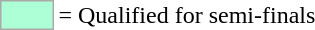<table>
<tr>
<td style="background-color:#ADFFD6; border:1px solid #aaaaaa; width:2em;"></td>
<td>= Qualified for semi-finals</td>
</tr>
</table>
